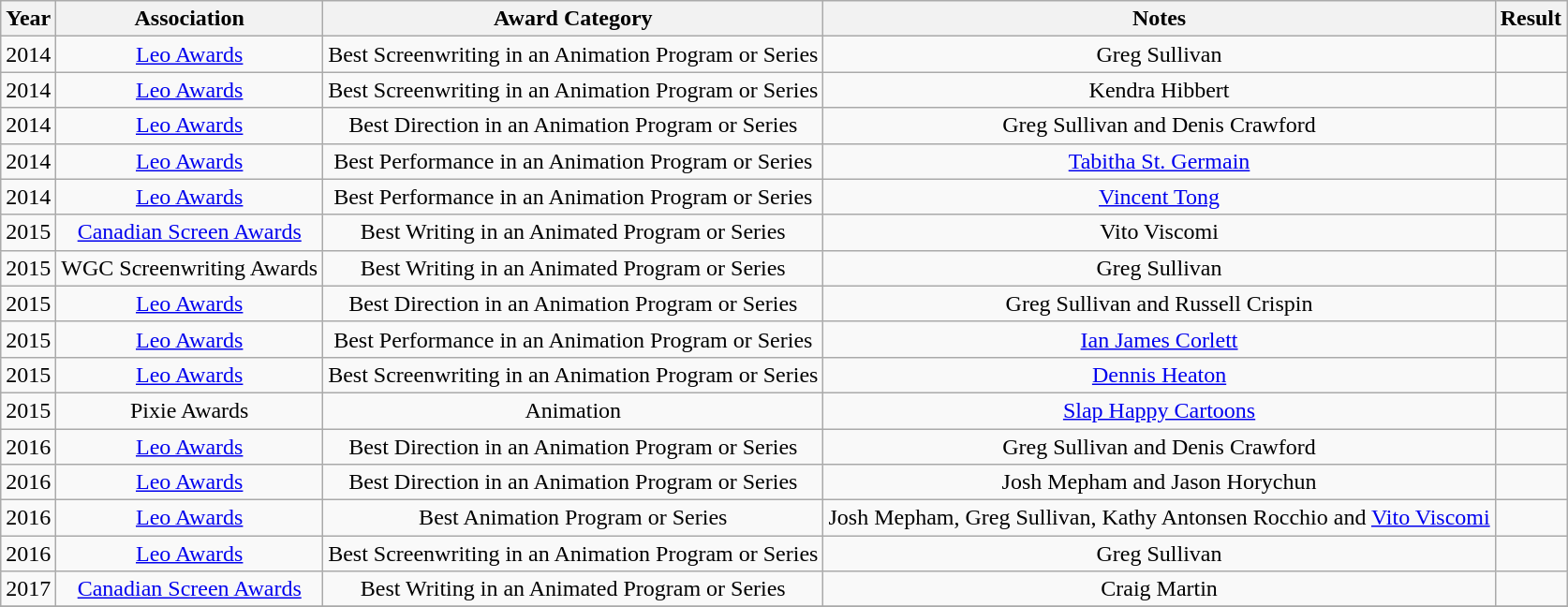<table class="wikitable" border="1" style="text-align: center">
<tr>
<th>Year</th>
<th>Association</th>
<th>Award Category</th>
<th>Notes</th>
<th>Result</th>
</tr>
<tr>
<td>2014</td>
<td><a href='#'>Leo Awards</a></td>
<td>Best Screenwriting in an Animation Program or Series</td>
<td>Greg Sullivan</td>
<td></td>
</tr>
<tr>
<td>2014</td>
<td><a href='#'>Leo Awards</a></td>
<td>Best Screenwriting in an Animation Program or Series</td>
<td>Kendra Hibbert</td>
<td></td>
</tr>
<tr>
<td>2014</td>
<td><a href='#'>Leo Awards</a></td>
<td>Best Direction in an Animation Program or Series</td>
<td>Greg Sullivan and Denis Crawford</td>
<td></td>
</tr>
<tr>
<td>2014</td>
<td><a href='#'>Leo Awards</a></td>
<td>Best Performance in an Animation Program or Series</td>
<td><a href='#'>Tabitha St. Germain</a></td>
<td></td>
</tr>
<tr>
<td>2014</td>
<td><a href='#'>Leo Awards</a></td>
<td>Best Performance in an Animation Program or Series</td>
<td><a href='#'>Vincent Tong</a></td>
<td></td>
</tr>
<tr>
<td>2015</td>
<td><a href='#'>Canadian Screen Awards</a></td>
<td>Best Writing in an Animated Program or Series</td>
<td>Vito Viscomi</td>
<td></td>
</tr>
<tr>
<td>2015</td>
<td>WGC Screenwriting Awards</td>
<td>Best Writing in an Animated Program or Series</td>
<td>Greg Sullivan</td>
<td></td>
</tr>
<tr>
<td>2015</td>
<td><a href='#'>Leo Awards</a></td>
<td>Best Direction in an Animation Program or Series</td>
<td>Greg Sullivan and Russell Crispin</td>
<td></td>
</tr>
<tr>
<td>2015</td>
<td><a href='#'>Leo Awards</a></td>
<td>Best Performance in an Animation Program or Series</td>
<td><a href='#'>Ian James Corlett</a></td>
<td></td>
</tr>
<tr>
<td>2015</td>
<td><a href='#'>Leo Awards</a></td>
<td>Best Screenwriting in an Animation Program or Series</td>
<td><a href='#'>Dennis Heaton</a></td>
<td></td>
</tr>
<tr>
<td>2015</td>
<td>Pixie Awards</td>
<td>Animation</td>
<td><a href='#'>Slap Happy Cartoons</a></td>
<td></td>
</tr>
<tr>
<td>2016</td>
<td><a href='#'>Leo Awards</a></td>
<td>Best Direction in an Animation Program or Series</td>
<td>Greg Sullivan and Denis Crawford</td>
<td></td>
</tr>
<tr>
<td>2016</td>
<td><a href='#'>Leo Awards</a></td>
<td>Best Direction in an Animation Program or Series</td>
<td>Josh Mepham and Jason Horychun</td>
<td></td>
</tr>
<tr>
<td>2016</td>
<td><a href='#'>Leo Awards</a></td>
<td>Best Animation Program or Series</td>
<td>Josh Mepham, Greg Sullivan, Kathy Antonsen Rocchio and <a href='#'>Vito Viscomi</a></td>
<td></td>
</tr>
<tr>
<td>2016</td>
<td><a href='#'>Leo Awards</a></td>
<td>Best Screenwriting in an Animation Program or Series</td>
<td>Greg Sullivan</td>
<td></td>
</tr>
<tr>
<td>2017</td>
<td><a href='#'>Canadian Screen Awards</a></td>
<td>Best Writing in an Animated Program or Series</td>
<td>Craig Martin</td>
<td></td>
</tr>
<tr>
</tr>
</table>
